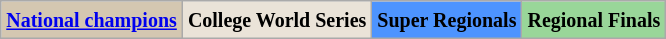<table class="wikitable">
<tr>
<td style="background:#d4c7b1;"><small><strong><a href='#'>National champions</a></strong></small></td>
<td style="background:#EAE3D8;"><small><strong>College World Series</strong></small></td>
<td style="background:#4D94FF;"><small><strong>Super Regionals</strong></small></td>
<td style="background:#99D699;"><small><strong>Regional Finals</strong></small></td>
</tr>
</table>
